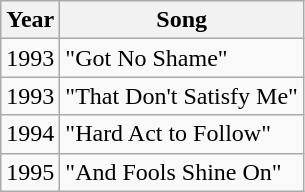<table class=wikitable>
<tr>
<th>Year</th>
<th>Song</th>
</tr>
<tr>
<td>1993</td>
<td>"Got No Shame"</td>
</tr>
<tr>
<td>1993</td>
<td>"That Don't Satisfy Me"</td>
</tr>
<tr>
<td>1994</td>
<td>"Hard Act to Follow"</td>
</tr>
<tr>
<td>1995</td>
<td>"And Fools Shine On"</td>
</tr>
</table>
